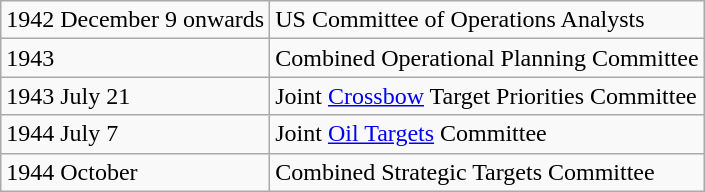<table class="wikitable">
<tr>
<td>1942 December 9 onwards</td>
<td>US Committee of Operations Analysts</td>
</tr>
<tr>
<td>1943</td>
<td>Combined Operational Planning Committee</td>
</tr>
<tr>
<td>1943 July 21</td>
<td>Joint <a href='#'>Crossbow</a> Target Priorities Committee</td>
</tr>
<tr>
<td>1944 July 7</td>
<td>Joint <a href='#'>Oil Targets</a> Committee</td>
</tr>
<tr>
<td>1944 October</td>
<td>Combined Strategic Targets Committee</td>
</tr>
</table>
